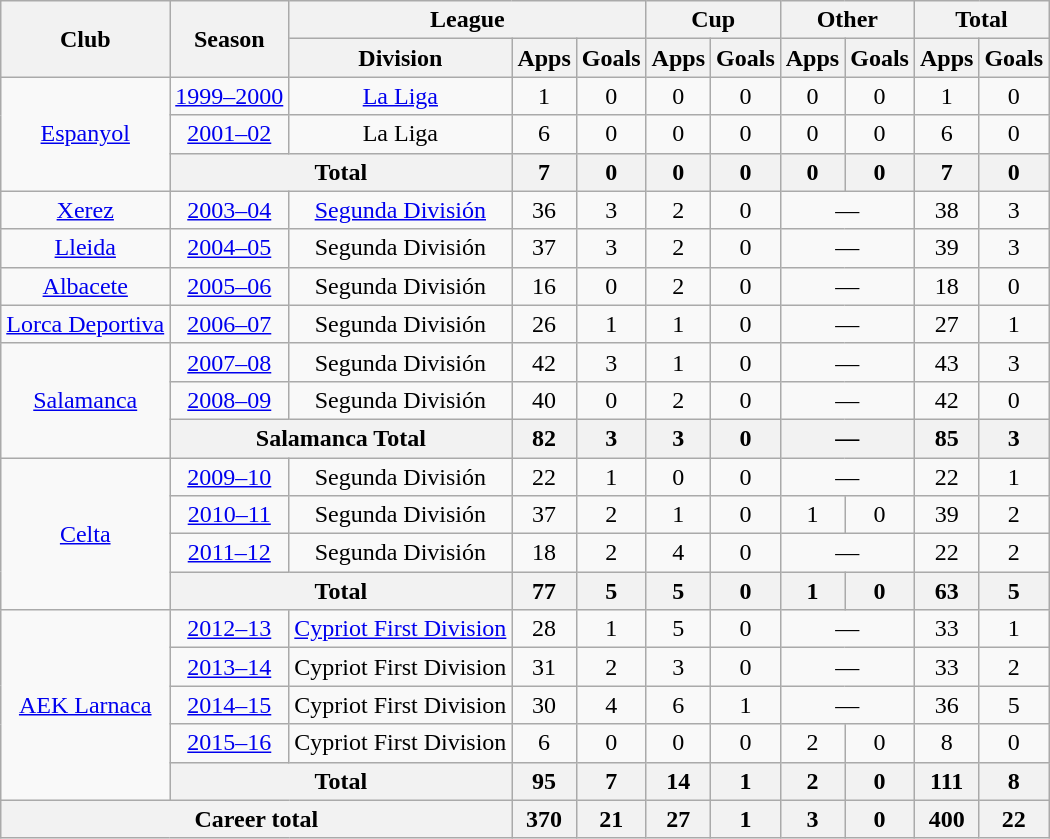<table class="wikitable" style="text-align:center">
<tr>
<th rowspan="2">Club</th>
<th rowspan="2">Season</th>
<th colspan="3">League</th>
<th colspan="2">Cup</th>
<th colspan="2">Other</th>
<th colspan="2">Total</th>
</tr>
<tr>
<th>Division</th>
<th>Apps</th>
<th>Goals</th>
<th>Apps</th>
<th>Goals</th>
<th>Apps</th>
<th>Goals</th>
<th>Apps</th>
<th>Goals</th>
</tr>
<tr>
<td rowspan="3"><a href='#'>Espanyol</a></td>
<td><a href='#'>1999–2000</a></td>
<td><a href='#'>La Liga</a></td>
<td>1</td>
<td>0</td>
<td>0</td>
<td>0</td>
<td>0</td>
<td>0</td>
<td>1</td>
<td>0</td>
</tr>
<tr>
<td><a href='#'>2001–02</a></td>
<td>La Liga</td>
<td>6</td>
<td>0</td>
<td>0</td>
<td>0</td>
<td>0</td>
<td>0</td>
<td>6</td>
<td>0</td>
</tr>
<tr>
<th colspan="2">Total</th>
<th>7</th>
<th>0</th>
<th>0</th>
<th>0</th>
<th>0</th>
<th>0</th>
<th>7</th>
<th>0</th>
</tr>
<tr>
<td><a href='#'>Xerez</a></td>
<td><a href='#'>2003–04</a></td>
<td><a href='#'>Segunda División</a></td>
<td>36</td>
<td>3</td>
<td>2</td>
<td>0</td>
<td colspan="2">—</td>
<td>38</td>
<td>3</td>
</tr>
<tr>
<td><a href='#'>Lleida</a></td>
<td><a href='#'>2004–05</a></td>
<td>Segunda División</td>
<td>37</td>
<td>3</td>
<td>2</td>
<td>0</td>
<td colspan="2">—</td>
<td>39</td>
<td>3</td>
</tr>
<tr>
<td><a href='#'>Albacete</a></td>
<td><a href='#'>2005–06</a></td>
<td>Segunda División</td>
<td>16</td>
<td>0</td>
<td>2</td>
<td>0</td>
<td colspan="2">—</td>
<td>18</td>
<td>0</td>
</tr>
<tr>
<td><a href='#'>Lorca Deportiva</a></td>
<td><a href='#'>2006–07</a></td>
<td>Segunda División</td>
<td>26</td>
<td>1</td>
<td>1</td>
<td>0</td>
<td colspan="2">—</td>
<td>27</td>
<td>1</td>
</tr>
<tr>
<td rowspan="3"><a href='#'>Salamanca</a></td>
<td><a href='#'>2007–08</a></td>
<td>Segunda División</td>
<td>42</td>
<td>3</td>
<td>1</td>
<td>0</td>
<td colspan="2">—</td>
<td>43</td>
<td>3</td>
</tr>
<tr>
<td><a href='#'>2008–09</a></td>
<td>Segunda División</td>
<td>40</td>
<td>0</td>
<td>2</td>
<td>0</td>
<td colspan="2">—</td>
<td>42</td>
<td>0</td>
</tr>
<tr>
<th colspan="2">Salamanca Total</th>
<th>82</th>
<th>3</th>
<th>3</th>
<th>0</th>
<th colspan="2">—</th>
<th>85</th>
<th>3</th>
</tr>
<tr>
<td rowspan="4"><a href='#'>Celta</a></td>
<td><a href='#'>2009–10</a></td>
<td>Segunda División</td>
<td>22</td>
<td>1</td>
<td>0</td>
<td>0</td>
<td colspan="2">—</td>
<td>22</td>
<td>1</td>
</tr>
<tr>
<td><a href='#'>2010–11</a></td>
<td>Segunda División</td>
<td>37</td>
<td>2</td>
<td>1</td>
<td>0</td>
<td>1</td>
<td>0</td>
<td>39</td>
<td>2</td>
</tr>
<tr>
<td><a href='#'>2011–12</a></td>
<td>Segunda División</td>
<td>18</td>
<td>2</td>
<td>4</td>
<td>0</td>
<td colspan="2">—</td>
<td>22</td>
<td>2</td>
</tr>
<tr>
<th colspan="2">Total</th>
<th>77</th>
<th>5</th>
<th>5</th>
<th>0</th>
<th>1</th>
<th>0</th>
<th>63</th>
<th>5</th>
</tr>
<tr>
<td rowspan="5"><a href='#'>AEK Larnaca</a></td>
<td><a href='#'>2012–13</a></td>
<td><a href='#'>Cypriot First Division</a></td>
<td>28</td>
<td>1</td>
<td>5</td>
<td>0</td>
<td colspan="2">—</td>
<td>33</td>
<td>1</td>
</tr>
<tr>
<td><a href='#'>2013–14</a></td>
<td>Cypriot First Division</td>
<td>31</td>
<td>2</td>
<td>3</td>
<td>0</td>
<td colspan="2">—</td>
<td>33</td>
<td>2</td>
</tr>
<tr>
<td><a href='#'>2014–15</a></td>
<td>Cypriot First Division</td>
<td>30</td>
<td>4</td>
<td>6</td>
<td>1</td>
<td colspan="2">—</td>
<td>36</td>
<td>5</td>
</tr>
<tr>
<td><a href='#'>2015–16</a></td>
<td>Cypriot First Division</td>
<td>6</td>
<td>0</td>
<td>0</td>
<td>0</td>
<td>2</td>
<td>0</td>
<td>8</td>
<td>0</td>
</tr>
<tr>
<th colspan="2">Total</th>
<th>95</th>
<th>7</th>
<th>14</th>
<th>1</th>
<th>2</th>
<th>0</th>
<th>111</th>
<th>8</th>
</tr>
<tr>
<th colspan="3">Career total</th>
<th>370</th>
<th>21</th>
<th>27</th>
<th>1</th>
<th>3</th>
<th>0</th>
<th>400</th>
<th>22</th>
</tr>
</table>
